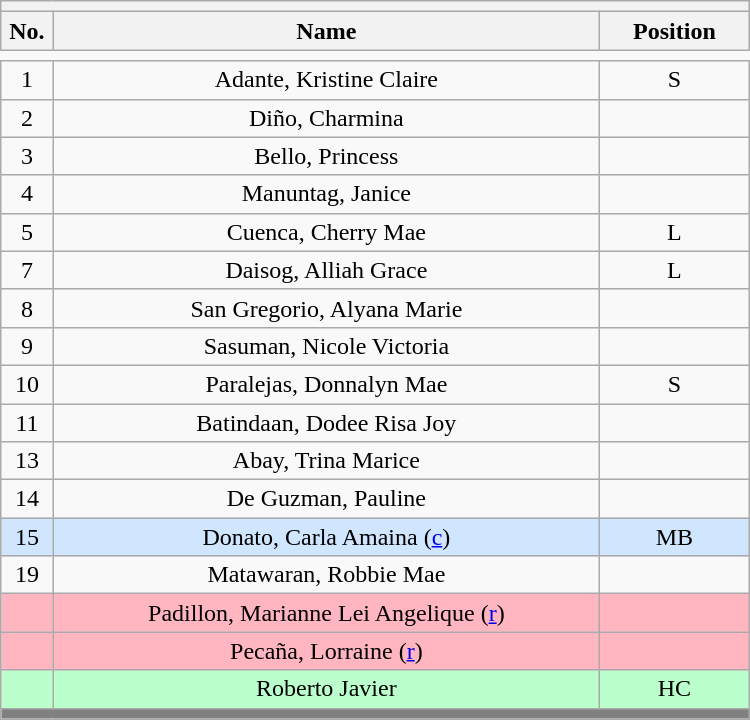<table class='wikitable mw-collapsible mw-collapsed' style='text-align: center; width: 500px; border: none;'>
<tr>
<th style='text-align: left;' colspan=3></th>
</tr>
<tr>
<th style='width: 7%;'>No.</th>
<th>Name</th>
<th style='width: 20%;'>Position</th>
</tr>
<tr>
<td style='border: none;'></td>
</tr>
<tr>
<td>1</td>
<td>Adante, Kristine Claire</td>
<td>S</td>
</tr>
<tr>
<td>2</td>
<td>Diño, Charmina</td>
<td></td>
</tr>
<tr>
<td>3</td>
<td>Bello, Princess</td>
<td></td>
</tr>
<tr>
<td>4</td>
<td>Manuntag, Janice</td>
<td></td>
</tr>
<tr>
<td>5</td>
<td>Cuenca, Cherry Mae</td>
<td>L</td>
</tr>
<tr>
<td>7</td>
<td>Daisog, Alliah Grace</td>
<td>L</td>
</tr>
<tr>
<td>8</td>
<td>San Gregorio, Alyana Marie</td>
<td></td>
</tr>
<tr>
<td>9</td>
<td>Sasuman, Nicole Victoria</td>
<td></td>
</tr>
<tr>
<td>10</td>
<td>Paralejas, Donnalyn Mae</td>
<td>S</td>
</tr>
<tr>
<td>11</td>
<td>Batindaan, Dodee Risa Joy</td>
<td></td>
</tr>
<tr>
<td>13</td>
<td>Abay, Trina Marice</td>
<td></td>
</tr>
<tr>
<td>14</td>
<td>De Guzman, Pauline</td>
<td></td>
</tr>
<tr bgcolor=#D0E6FF>
<td>15</td>
<td>Donato, Carla Amaina (<a href='#'>c</a>)</td>
<td>MB</td>
</tr>
<tr>
<td>19</td>
<td>Matawaran, Robbie Mae</td>
<td></td>
</tr>
<tr bgcolor=#FFB6C1>
<td></td>
<td>Padillon, Marianne Lei Angelique (<a href='#'>r</a>)</td>
<td></td>
</tr>
<tr bgcolor=#FFB6C1>
<td></td>
<td>Pecaña, Lorraine (<a href='#'>r</a>)</td>
<td></td>
</tr>
<tr bgcolor=#BBFFCC>
<td></td>
<td>Roberto Javier</td>
<td>HC</td>
</tr>
<tr>
<th style='background: grey;' colspan=3></th>
</tr>
</table>
